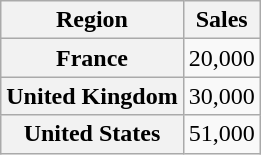<table class="wikitable sortable plainrowheaders">
<tr>
<th scope="col">Region</th>
<th scope="col">Sales</th>
</tr>
<tr>
<th scope="row">France</th>
<td>20,000</td>
</tr>
<tr>
<th scope="row">United Kingdom</th>
<td>30,000</td>
</tr>
<tr>
<th scope="row">United States</th>
<td>51,000</td>
</tr>
</table>
